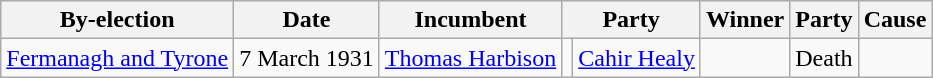<table class=wikitable>
<tr>
<th>By-election</th>
<th>Date</th>
<th>Incumbent</th>
<th colspan=2>Party</th>
<th>Winner</th>
<th colspan=2>Party</th>
<th>Cause</th>
</tr>
<tr>
<td><a href='#'>Fermanagh and Tyrone</a></td>
<td>7 March 1931</td>
<td><a href='#'>Thomas Harbison</a></td>
<td></td>
<td><a href='#'>Cahir Healy</a></td>
<td></td>
<td>Death</td>
</tr>
</table>
